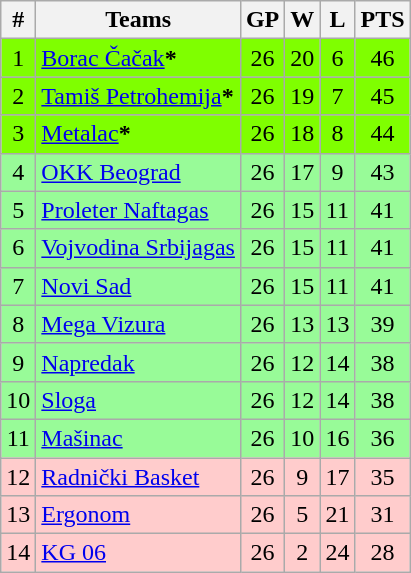<table class="wikitable" style="text-align: center;">
<tr>
<th>#</th>
<th>Teams</th>
<th>GP</th>
<th>W</th>
<th>L</th>
<th>PTS</th>
</tr>
<tr bgcolor=7fff00>
<td>1</td>
<td align="left"><a href='#'>Borac Čačak</a><strong>*</strong></td>
<td>26</td>
<td>20</td>
<td>6</td>
<td>46</td>
</tr>
<tr bgcolor=7fff00>
<td>2</td>
<td align="left"><a href='#'>Tamiš Petrohemija</a><strong>*</strong></td>
<td>26</td>
<td>19</td>
<td>7</td>
<td>45</td>
</tr>
<tr bgcolor=7fff00>
<td>3</td>
<td align="left"><a href='#'>Metalac</a><strong>*</strong></td>
<td>26</td>
<td>18</td>
<td>8</td>
<td>44</td>
</tr>
<tr bgcolor=98fb98>
<td>4</td>
<td align="left"><a href='#'>OKK Beograd</a></td>
<td>26</td>
<td>17</td>
<td>9</td>
<td>43</td>
</tr>
<tr bgcolor=98fb98>
<td>5</td>
<td align="left"><a href='#'>Proleter Naftagas</a></td>
<td>26</td>
<td>15</td>
<td>11</td>
<td>41</td>
</tr>
<tr bgcolor=98fb98>
<td>6</td>
<td align="left"><a href='#'>Vojvodina Srbijagas</a></td>
<td>26</td>
<td>15</td>
<td>11</td>
<td>41</td>
</tr>
<tr bgcolor=98fb98>
<td>7</td>
<td align="left"><a href='#'>Novi Sad</a></td>
<td>26</td>
<td>15</td>
<td>11</td>
<td>41</td>
</tr>
<tr bgcolor=98fb98>
<td>8</td>
<td align="left"><a href='#'>Mega Vizura</a></td>
<td>26</td>
<td>13</td>
<td>13</td>
<td>39</td>
</tr>
<tr bgcolor=98fb98>
<td>9</td>
<td align="left"><a href='#'>Napredak</a></td>
<td>26</td>
<td>12</td>
<td>14</td>
<td>38</td>
</tr>
<tr bgcolor=98fb98>
<td>10</td>
<td align="left"><a href='#'>Sloga</a></td>
<td>26</td>
<td>12</td>
<td>14</td>
<td>38</td>
</tr>
<tr bgcolor=98fb98>
<td>11</td>
<td align="left"><a href='#'>Mašinac</a></td>
<td>26</td>
<td>10</td>
<td>16</td>
<td>36</td>
</tr>
<tr bgcolor=FFCCCC>
<td>12</td>
<td align="left"><a href='#'>Radnički Basket</a></td>
<td>26</td>
<td>9</td>
<td>17</td>
<td>35</td>
</tr>
<tr bgcolor=FFCCCC>
<td>13</td>
<td align="left"><a href='#'>Ergonom</a></td>
<td>26</td>
<td>5</td>
<td>21</td>
<td>31</td>
</tr>
<tr bgcolor=FFCCCC>
<td>14</td>
<td align="left"><a href='#'>KG 06</a></td>
<td>26</td>
<td>2</td>
<td>24</td>
<td>28</td>
</tr>
</table>
